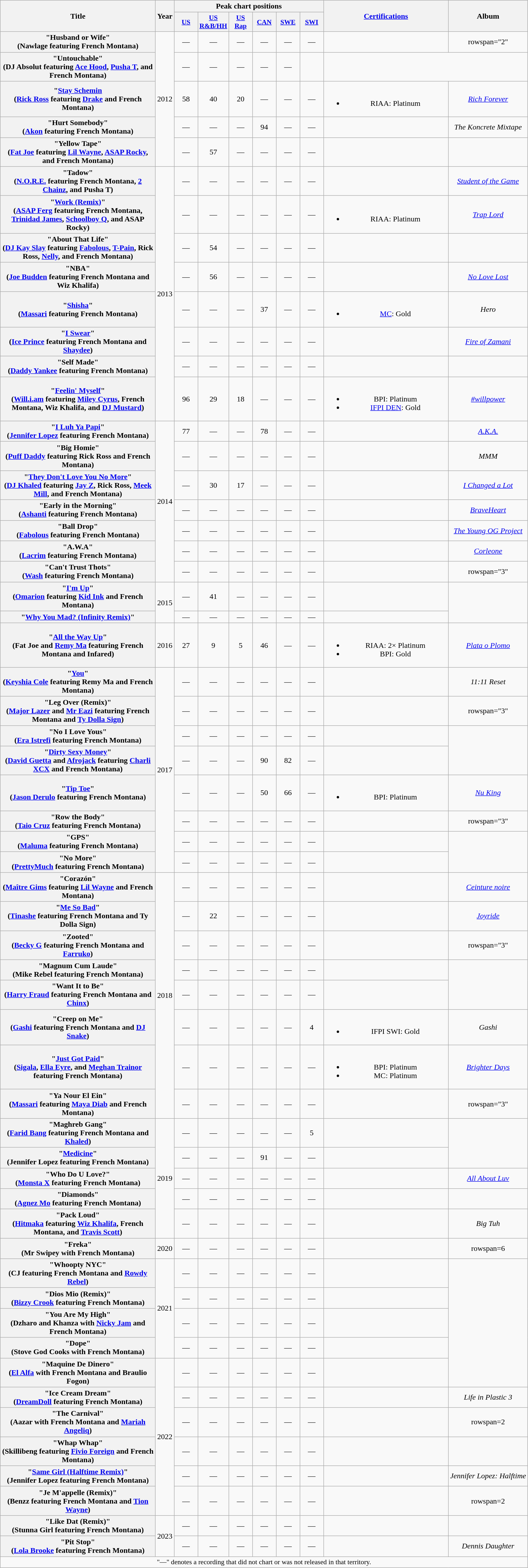<table class="wikitable plainrowheaders" style="text-align:center;">
<tr>
<th scope="col" rowspan="2" style="width:20em;">Title</th>
<th scope="col" rowspan="2" style="width:1em;">Year</th>
<th scope="col" colspan="6">Peak chart positions</th>
<th scope="col" rowspan="2" style="width:16em;"><a href='#'>Certifications</a></th>
<th scope="col" rowspan="2">Album</th>
</tr>
<tr>
<th scope="col" style="width:3em;font-size:90%;"><a href='#'>US</a><br></th>
<th scope="col" style="width:3em;font-size:90%;"><a href='#'>US<br>R&B/HH</a><br></th>
<th scope="col" style="width:3em;font-size:90%;"><a href='#'>US<br>Rap</a><br></th>
<th scope="col" style="width:3em;font-size:90%;"><a href='#'>CAN</a><br></th>
<th scope="col" style="width:3em;font-size:90%;"><a href='#'>SWE</a><br></th>
<th scope="col" style="width:3em;font-size:90%;"><a href='#'>SWI</a><br></th>
</tr>
<tr>
<th scope="row">"Husband or Wife"<br><span>(Nawlage featuring French Montana)</span></th>
<td rowspan="5">2012</td>
<td>—</td>
<td>—</td>
<td>—</td>
<td>—</td>
<td>—</td>
<td>—</td>
<td></td>
<td>rowspan="2" </td>
</tr>
<tr>
<th scope="row">"Untouchable"<br><span>(DJ Absolut featuring <a href='#'>Ace Hood</a>, <a href='#'>Pusha T</a>, and French Montana)</span></th>
<td>—</td>
<td>—</td>
<td>—</td>
<td>—</td>
<td>—</td>
<td></td>
</tr>
<tr>
<th scope="row">"<a href='#'>Stay Schemin</a><br><span>(<a href='#'>Rick Ross</a> featuring <a href='#'>Drake</a> and French Montana)</span></th>
<td>58</td>
<td>40</td>
<td>20</td>
<td>—</td>
<td>—</td>
<td>—</td>
<td><br><ul><li>RIAA: Platinum</li></ul></td>
<td><em><a href='#'>Rich Forever</a></em></td>
</tr>
<tr>
<th scope="row">"Hurt Somebody"<br><span>(<a href='#'>Akon</a> featuring French Montana)</span></th>
<td>—</td>
<td>—</td>
<td>—</td>
<td>94</td>
<td>—</td>
<td>—</td>
<td></td>
<td><em>The Koncrete Mixtape</em></td>
</tr>
<tr>
<th scope="row">"Yellow Tape"<br><span>(<a href='#'>Fat Joe</a> featuring <a href='#'>Lil Wayne</a>, <a href='#'>ASAP Rocky</a>, and French Montana)</span></th>
<td>—</td>
<td>57</td>
<td>—</td>
<td>—</td>
<td>—</td>
<td>—</td>
<td></td>
<td></td>
</tr>
<tr>
<th scope="row">"Tadow"<br><span>(<a href='#'>N.O.R.E.</a> featuring French Montana, <a href='#'>2 Chainz</a>, and Pusha T)</span></th>
<td rowspan="8">2013</td>
<td>—</td>
<td>—</td>
<td>—</td>
<td>—</td>
<td>—</td>
<td>—</td>
<td></td>
<td><em><a href='#'>Student of the Game</a></em></td>
</tr>
<tr>
<th scope="row">"<a href='#'>Work (Remix)</a>"<br><span>(<a href='#'>ASAP Ferg</a> featuring French Montana, <a href='#'>Trinidad James</a>, <a href='#'>Schoolboy Q</a>, and ASAP Rocky)</span></th>
<td>—</td>
<td>—</td>
<td>—</td>
<td>—</td>
<td>—</td>
<td>—</td>
<td><br><ul><li>RIAA: Platinum</li></ul></td>
<td><em><a href='#'>Trap Lord</a></em></td>
</tr>
<tr>
<th scope="row">"About That Life"<br><span>(<a href='#'>DJ Kay Slay</a> featuring <a href='#'>Fabolous</a>, <a href='#'>T-Pain</a>, Rick Ross, <a href='#'>Nelly</a>, and French Montana)</span></th>
<td>—</td>
<td>54</td>
<td>—</td>
<td>—</td>
<td>—</td>
<td>—</td>
<td></td>
<td></td>
</tr>
<tr>
<th scope="row">"NBA"<br><span>(<a href='#'>Joe Budden</a> featuring French Montana and Wiz Khalifa)</span></th>
<td>—</td>
<td>56</td>
<td>—</td>
<td>—</td>
<td>—</td>
<td>—</td>
<td></td>
<td><em><a href='#'>No Love Lost</a></em></td>
</tr>
<tr>
<th scope="row">"<a href='#'>Shisha</a>"<br><span>(<a href='#'>Massari</a> featuring French Montana)</span></th>
<td>—</td>
<td>—</td>
<td>—</td>
<td>37</td>
<td>—</td>
<td>—</td>
<td><br><ul><li><a href='#'>MC</a>: Gold</li></ul></td>
<td><em>Hero</em></td>
</tr>
<tr>
<th scope="row">"<a href='#'>I Swear</a>"<br><span>(<a href='#'>Ice Prince</a> featuring French Montana and <a href='#'>Shaydee</a>)</span></th>
<td>—</td>
<td>—</td>
<td>—</td>
<td>—</td>
<td>—</td>
<td>—</td>
<td></td>
<td><em><a href='#'>Fire of Zamani</a></em></td>
</tr>
<tr>
<th scope="row">"Self Made"<br><span>(<a href='#'>Daddy Yankee</a> featuring French Montana)</span></th>
<td>—</td>
<td>—</td>
<td>—</td>
<td>—</td>
<td>—</td>
<td>—</td>
<td></td>
<td></td>
</tr>
<tr>
<th scope="row">"<a href='#'>Feelin' Myself</a>"<br><span>(<a href='#'>Will.i.am</a> featuring <a href='#'>Miley Cyrus</a>, French Montana, Wiz Khalifa, and <a href='#'>DJ Mustard</a>)</span></th>
<td>96</td>
<td>29</td>
<td>18</td>
<td>—</td>
<td>—</td>
<td>—</td>
<td><br><ul><li>BPI: Platinum</li><li><a href='#'>IFPI DEN</a>: Gold</li></ul></td>
<td><em><a href='#'>#willpower</a></em></td>
</tr>
<tr>
<th scope="row">"<a href='#'>I Luh Ya Papi</a>"<br><span>(<a href='#'>Jennifer Lopez</a> featuring French Montana)</span></th>
<td rowspan="7">2014</td>
<td>77</td>
<td>—</td>
<td>—</td>
<td>78</td>
<td>—</td>
<td>—</td>
<td></td>
<td><em><a href='#'>A.K.A.</a></em></td>
</tr>
<tr>
<th scope="row">"Big Homie"<br><span>(<a href='#'>Puff Daddy</a> featuring Rick Ross and French Montana)</span></th>
<td>—</td>
<td>—</td>
<td>—</td>
<td>—</td>
<td>—</td>
<td>—</td>
<td></td>
<td><em>MMM</em></td>
</tr>
<tr>
<th scope="row">"<a href='#'>They Don't Love You No More</a>"<br><span>(<a href='#'>DJ Khaled</a> featuring <a href='#'>Jay Z</a>, Rick Ross, <a href='#'>Meek Mill</a>, and French Montana)</span></th>
<td>—</td>
<td>30</td>
<td>17</td>
<td>—</td>
<td>—</td>
<td>—</td>
<td></td>
<td><em><a href='#'>I Changed a Lot</a></em></td>
</tr>
<tr>
<th scope="row">"Early in the Morning"<br><span>(<a href='#'>Ashanti</a> featuring French Montana)</span></th>
<td>—</td>
<td>—</td>
<td>—</td>
<td>—</td>
<td>—</td>
<td>—</td>
<td></td>
<td><em><a href='#'>BraveHeart</a></em></td>
</tr>
<tr>
<th scope="row">"Ball Drop"<br><span>(<a href='#'>Fabolous</a> featuring French Montana)</span></th>
<td>—</td>
<td>—</td>
<td>—</td>
<td>—</td>
<td>—</td>
<td>—</td>
<td></td>
<td><em><a href='#'>The Young OG Project</a></em></td>
</tr>
<tr>
<th scope="row">"A.W.A"<br><span>(<a href='#'>Lacrim</a> featuring French Montana)</span></th>
<td>—</td>
<td>—</td>
<td>—</td>
<td>—</td>
<td>—</td>
<td>—</td>
<td></td>
<td><em><a href='#'>Corleone</a></em></td>
</tr>
<tr>
<th scope="row">"Can't Trust Thots"<br><span>(<a href='#'>Wash</a> featuring French Montana)</span></th>
<td>—</td>
<td>—</td>
<td>—</td>
<td>—</td>
<td>—</td>
<td>—</td>
<td></td>
<td>rowspan="3" </td>
</tr>
<tr>
<th scope="row">"<a href='#'>I'm Up</a>"<br><span>(<a href='#'>Omarion</a> featuring <a href='#'>Kid Ink</a> and French Montana)</span></th>
<td rowspan="2">2015</td>
<td>—</td>
<td>41</td>
<td>—</td>
<td>—</td>
<td>—</td>
<td>—</td>
<td></td>
</tr>
<tr>
<th scope="row">"<a href='#'>Why You Mad? (Infinity Remix)</a>"<br></th>
<td>—</td>
<td>—</td>
<td>—</td>
<td>—</td>
<td>—</td>
<td>—</td>
<td></td>
</tr>
<tr>
<th scope="row">"<a href='#'>All the Way Up</a>"<br><span>(Fat Joe and <a href='#'>Remy Ma</a> featuring French Montana and Infared)</span></th>
<td>2016</td>
<td>27</td>
<td>9</td>
<td>5</td>
<td>46</td>
<td>—</td>
<td>—</td>
<td><br><ul><li>RIAA: 2× Platinum</li><li>BPI: Gold</li></ul></td>
<td><em><a href='#'>Plata o Plomo</a></em></td>
</tr>
<tr>
<th scope="row">"<a href='#'>You</a>"<br><span>(<a href='#'>Keyshia Cole</a> featuring Remy Ma and French Montana)</span></th>
<td rowspan="8">2017</td>
<td>—</td>
<td>—</td>
<td>—</td>
<td>—</td>
<td>—</td>
<td>—</td>
<td></td>
<td><em>11:11 Reset</em></td>
</tr>
<tr>
<th scope="row">"Leg Over (Remix)"<br><span>(<a href='#'>Major Lazer</a> and <a href='#'>Mr Eazi</a> featuring French Montana and <a href='#'>Ty Dolla Sign</a>)</span></th>
<td>—</td>
<td>—</td>
<td>—</td>
<td>—</td>
<td>—</td>
<td>—</td>
<td></td>
<td>rowspan="3" </td>
</tr>
<tr>
<th scope="row">"No I Love Yous"<br><span>(<a href='#'>Era Istrefi</a> featuring French Montana)</span></th>
<td>—</td>
<td>—</td>
<td>—</td>
<td>—</td>
<td>—</td>
<td>—</td>
<td></td>
</tr>
<tr>
<th scope="row">"<a href='#'>Dirty Sexy Money</a>"<br><span>(<a href='#'>David Guetta</a> and <a href='#'>Afrojack</a> featuring <a href='#'>Charli XCX</a> and French Montana)</span></th>
<td>—</td>
<td>—</td>
<td>—</td>
<td>90</td>
<td>82</td>
<td>—</td>
<td></td>
</tr>
<tr>
<th scope="row">"<a href='#'>Tip Toe</a>"<br><span>(<a href='#'>Jason Derulo</a> featuring French Montana)</span></th>
<td>—</td>
<td>—</td>
<td>—</td>
<td>50</td>
<td>66</td>
<td>—</td>
<td><br><ul><li>BPI: Platinum</li></ul></td>
<td><em><a href='#'>Nu King</a></em></td>
</tr>
<tr>
<th scope="row">"Row the Body"<br><span>(<a href='#'>Taio Cruz</a> featuring French Montana)</span></th>
<td>—</td>
<td>—</td>
<td>—</td>
<td>—</td>
<td>—</td>
<td>—</td>
<td></td>
<td>rowspan="3" </td>
</tr>
<tr>
<th scope="row">"GPS"<br><span>(<a href='#'>Maluma</a> featuring French Montana)</span></th>
<td>—</td>
<td>—</td>
<td>—</td>
<td>—</td>
<td>—</td>
<td>—</td>
<td></td>
</tr>
<tr>
<th scope="row">"No More"<br><span>(<a href='#'>PrettyMuch</a> featuring French Montana)</span></th>
<td>—</td>
<td>—</td>
<td>—</td>
<td>—</td>
<td>—</td>
<td>—</td>
<td></td>
</tr>
<tr>
<th scope="row">"Corazón"<br><span>(<a href='#'>Maître Gims</a> featuring <a href='#'>Lil Wayne</a> and French Montana)</span></th>
<td rowspan="8">2018</td>
<td>—</td>
<td>—</td>
<td>—</td>
<td>—</td>
<td>—</td>
<td>—</td>
<td></td>
<td><em><a href='#'>Ceinture noire</a></em></td>
</tr>
<tr>
<th scope="row">"<a href='#'>Me So Bad</a>"<br><span>(<a href='#'>Tinashe</a> featuring French Montana and Ty Dolla Sign)</span></th>
<td>—</td>
<td>22</td>
<td>—</td>
<td>—</td>
<td>—</td>
<td>—</td>
<td></td>
<td><em><a href='#'>Joyride</a></em></td>
</tr>
<tr>
<th scope="row">"Zooted"<br><span>(<a href='#'>Becky G</a> featuring French Montana and <a href='#'>Farruko</a>)</span></th>
<td>—</td>
<td>—</td>
<td>—</td>
<td>—</td>
<td>—</td>
<td>—</td>
<td></td>
<td>rowspan="3" </td>
</tr>
<tr>
<th scope="row">"Magnum Cum Laude"<br><span>(Mike Rebel featuring French Montana)</span></th>
<td>—</td>
<td>—</td>
<td>—</td>
<td>—</td>
<td>—</td>
<td>—</td>
<td></td>
</tr>
<tr>
<th scope="row">"Want It to Be"<br><span>(<a href='#'>Harry Fraud</a> featuring French Montana and <a href='#'>Chinx</a>)</span></th>
<td>—</td>
<td>—</td>
<td>—</td>
<td>—</td>
<td>—</td>
<td>—</td>
<td></td>
</tr>
<tr>
<th scope="row">"Creep on Me"<br><span>(<a href='#'>Gashi</a> featuring French Montana and <a href='#'>DJ Snake</a>)</span></th>
<td>—</td>
<td>—</td>
<td>—</td>
<td>—</td>
<td>—</td>
<td>4</td>
<td><br><ul><li>IFPI SWI: Gold</li></ul></td>
<td><em>Gashi</em></td>
</tr>
<tr>
<th scope="row">"<a href='#'>Just Got Paid</a>"<br><span>(<a href='#'>Sigala</a>, <a href='#'>Ella Eyre</a>, and <a href='#'>Meghan Trainor</a> featuring French Montana)</span></th>
<td>—</td>
<td>—</td>
<td>—</td>
<td>—</td>
<td>—</td>
<td>—</td>
<td><br><ul><li>BPI: Platinum</li><li>MC: Platinum</li></ul></td>
<td><em><a href='#'>Brighter Days</a></em></td>
</tr>
<tr>
<th scope="row">"Ya Nour El Ein"<br><span>(<a href='#'>Massari</a> featuring <a href='#'>Maya Diab</a> and French Montana)</span></th>
<td>—</td>
<td>—</td>
<td>—</td>
<td>—</td>
<td>—</td>
<td>—</td>
<td></td>
<td>rowspan="3" </td>
</tr>
<tr>
<th scope="row">"Maghreb Gang"<br><span>(<a href='#'>Farid Bang</a> featuring French Montana and <a href='#'>Khaled</a>)</span></th>
<td rowspan="5">2019</td>
<td>—</td>
<td>—</td>
<td>—</td>
<td>—</td>
<td>—</td>
<td>5</td>
<td></td>
</tr>
<tr>
<th scope="row">"<a href='#'>Medicine</a>"<br><span>(Jennifer Lopez featuring French Montana)</span></th>
<td>—</td>
<td>—</td>
<td>—</td>
<td>91</td>
<td>—</td>
<td>—</td>
<td></td>
</tr>
<tr>
<th scope="row">"Who Do U Love?"<br><span>(<a href='#'>Monsta X</a> featuring French Montana)</span></th>
<td>—</td>
<td>—</td>
<td>—</td>
<td>—</td>
<td>—</td>
<td>—</td>
<td></td>
<td><em><a href='#'>All About Luv</a></em></td>
</tr>
<tr>
<th scope="row">"Diamonds"<br><span>(<a href='#'>Agnez Mo</a> featuring French Montana)</span></th>
<td>—</td>
<td>—</td>
<td>—</td>
<td>—</td>
<td>—</td>
<td>—</td>
<td></td>
<td></td>
</tr>
<tr>
<th scope="row">"Pack Loud"<br><span>(<a href='#'>Hitmaka</a> featuring <a href='#'>Wiz Khalifa</a>, French Montana, and <a href='#'>Travis Scott</a>)</span></th>
<td>—</td>
<td>—</td>
<td>—</td>
<td>—</td>
<td>—</td>
<td>—</td>
<td></td>
<td><em>Big Tuh</em></td>
</tr>
<tr>
<th scope="row">"Freka"<br><span>(Mr Swipey with French Montana)</span></th>
<td>2020</td>
<td>—</td>
<td>—</td>
<td>—</td>
<td>—</td>
<td>—</td>
<td>—</td>
<td></td>
<td>rowspan=6 </td>
</tr>
<tr>
<th scope="row">"Whoopty NYC"<br><span>(CJ featuring French Montana and <a href='#'>Rowdy Rebel</a>)</span></th>
<td rowspan="4">2021</td>
<td>—</td>
<td>—</td>
<td>—</td>
<td>—</td>
<td>—</td>
<td>—</td>
<td></td>
</tr>
<tr>
<th scope="row">"Dios Mio (Remix)"<br><span>(<a href='#'>Bizzy Crook</a> featuring French Montana)</span></th>
<td>—</td>
<td>—</td>
<td>—</td>
<td>—</td>
<td>—</td>
<td>—</td>
<td></td>
</tr>
<tr>
<th scope="row">"You Are My High"<br><span>(Dzharo and Khanza with <a href='#'>Nicky Jam</a> and French Montana)</span></th>
<td>—</td>
<td>—</td>
<td>—</td>
<td>—</td>
<td>—</td>
<td>—</td>
<td></td>
</tr>
<tr>
<th scope="row">"Dope"<br><span>(Stove God Cooks with French Montana)</span></th>
<td>—</td>
<td>—</td>
<td>—</td>
<td>—</td>
<td>—</td>
<td>—</td>
<td></td>
</tr>
<tr>
<th scope="row">"Maquine De Dinero"<br><span>(<a href='#'>El Alfa</a> with French Montana and Braulio Fogon)</span></th>
<td rowspan="6">2022</td>
<td>—</td>
<td>—</td>
<td>—</td>
<td>—</td>
<td>—</td>
<td>—</td>
<td></td>
</tr>
<tr>
<th scope="row">"Ice Cream Dream"<br><span>(<a href='#'>DreamDoll</a> featuring French Montana)</span></th>
<td>—</td>
<td>—</td>
<td>—</td>
<td>—</td>
<td>—</td>
<td>—</td>
<td></td>
<td><em>Life in Plastic 3</em></td>
</tr>
<tr>
<th scope="row">"The Carnival"<br><span>(Aazar with French Montana and <a href='#'>Mariah Angeliq</a>)</span></th>
<td>—</td>
<td>—</td>
<td>—</td>
<td>—</td>
<td>—</td>
<td>—</td>
<td></td>
<td>rowspan=2 </td>
</tr>
<tr>
<th scope="row">"Whap Whap"<br><span>(Skillibeng featuring <a href='#'>Fivio Foreign</a> and French Montana)</span></th>
<td>—</td>
<td>—</td>
<td>—</td>
<td>—</td>
<td>—</td>
<td>—</td>
<td></td>
</tr>
<tr>
<th scope="row">"<a href='#'>Same Girl (Halftime Remix)</a>"<br><span>(Jennifer Lopez featuring French Montana)</span></th>
<td>—</td>
<td>—</td>
<td>—</td>
<td>—</td>
<td>—</td>
<td>—</td>
<td></td>
<td><em>Jennifer Lopez: Halftime</em></td>
</tr>
<tr>
<th scope="row">"Je M'appelle (Remix)"<br><span>(Benzz featuring French Montana and <a href='#'>Tion Wayne</a>)</span></th>
<td>—</td>
<td>—</td>
<td>—</td>
<td>—</td>
<td>—</td>
<td>—</td>
<td></td>
<td>rowspan=2 </td>
</tr>
<tr>
<th scope="row">"Like Dat (Remix)"<br><span>(Stunna Girl featuring French Montana)</span></th>
<td rowspan="2">2023</td>
<td>—</td>
<td>—</td>
<td>—</td>
<td>—</td>
<td>—</td>
<td>—</td>
<td></td>
</tr>
<tr>
<th scope="row">"Pit Stop"<br><span>(<a href='#'>Lola Brooke</a> featuring French Montana)</span></th>
<td>—</td>
<td>—</td>
<td>—</td>
<td>—</td>
<td>—</td>
<td>—</td>
<td></td>
<td><em>Dennis Daughter</em></td>
</tr>
<tr>
<td colspan="13" style="font-size:90%">"—" denotes a recording that did not chart or was not released in that territory.</td>
</tr>
</table>
